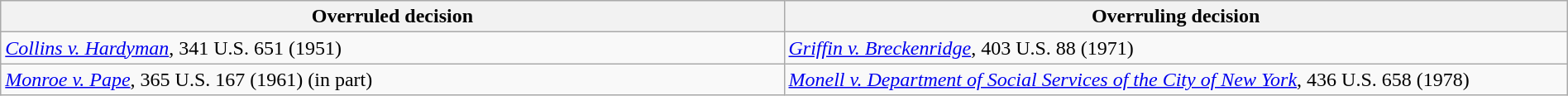<table class="wikitable sortable collapsible" style="width:100%">
<tr>
<th width="50%">Overruled decision</th>
<th width="50%">Overruling decision</th>
</tr>
<tr valign="top">
<td><em><a href='#'>Collins v. Hardyman</a></em>, 341 U.S. 651 (1951)</td>
<td><em><a href='#'>Griffin v. Breckenridge</a></em>, 403 U.S. 88 (1971)</td>
</tr>
<tr>
<td><em><a href='#'>Monroe v. Pape</a></em>, 365 U.S. 167 (1961) (in part)</td>
<td><em><a href='#'>Monell v. Department of Social Services of the City of New York</a></em>,  436 U.S. 658 (1978)</td>
</tr>
</table>
